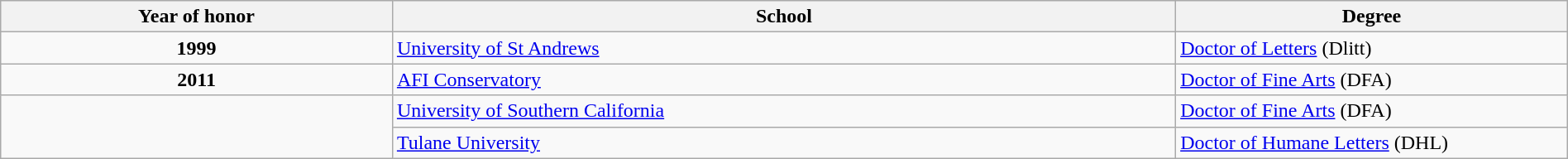<table class="wikitable" style="width:100%;">
<tr>
<th style="width:20%;">Year of honor</th>
<th style="width:40%;">School</th>
<th style="width:20%;">Degree</th>
</tr>
<tr>
<td style="text-align:center;"><strong>1999</strong></td>
<td><a href='#'>University of St Andrews</a></td>
<td><a href='#'>Doctor of Letters</a> (Dlitt)</td>
</tr>
<tr>
<td style="text-align:center;"><strong>2011</strong></td>
<td><a href='#'>AFI Conservatory</a></td>
<td><a href='#'>Doctor of Fine Arts</a> (DFA)</td>
</tr>
<tr>
<td rowspan="2"></td>
<td><a href='#'>University of Southern California</a></td>
<td><a href='#'>Doctor of Fine Arts</a> (DFA)</td>
</tr>
<tr>
<td><a href='#'>Tulane University</a></td>
<td><a href='#'>Doctor of Humane Letters</a> (DHL)</td>
</tr>
</table>
